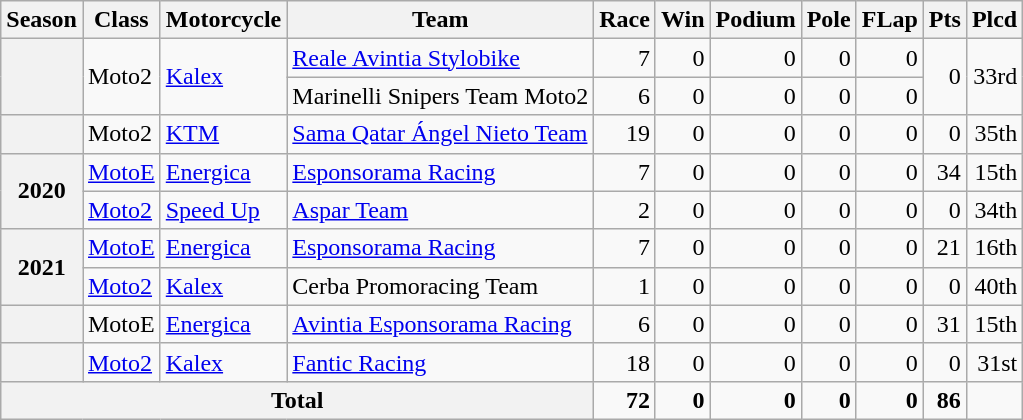<table class="wikitable" style="text-align:right;">
<tr>
<th>Season</th>
<th>Class</th>
<th>Motorcycle</th>
<th>Team</th>
<th>Race</th>
<th>Win</th>
<th>Podium</th>
<th>Pole</th>
<th>FLap</th>
<th>Pts</th>
<th>Plcd</th>
</tr>
<tr>
<th rowspan="2"></th>
<td style="text-align:left;" rowspan="2">Moto2</td>
<td style="text-align:left;" rowspan="2"><a href='#'>Kalex</a></td>
<td style="text-align:left;"><a href='#'>Reale Avintia Stylobike</a></td>
<td>7</td>
<td>0</td>
<td>0</td>
<td>0</td>
<td>0</td>
<td rowspan="2">0</td>
<td rowspan="2">33rd</td>
</tr>
<tr>
<td style="text-align:left;">Marinelli Snipers Team Moto2</td>
<td>6</td>
<td>0</td>
<td>0</td>
<td>0</td>
<td>0</td>
</tr>
<tr>
<th></th>
<td style="text-align:left;">Moto2</td>
<td style="text-align:left;"><a href='#'>KTM</a></td>
<td style="text-align:left;"><a href='#'>Sama Qatar Ángel Nieto Team</a></td>
<td>19</td>
<td>0</td>
<td>0</td>
<td>0</td>
<td>0</td>
<td>0</td>
<td>35th</td>
</tr>
<tr>
<th rowspan="2">2020</th>
<td><a href='#'>MotoE</a></td>
<td style="text-align:left;"><a href='#'>Energica</a></td>
<td style="text-align:left;"><a href='#'>Esponsorama Racing</a></td>
<td>7</td>
<td>0</td>
<td>0</td>
<td>0</td>
<td>0</td>
<td>34</td>
<td>15th</td>
</tr>
<tr>
<td style="text-align:left;"><a href='#'>Moto2</a></td>
<td style="text-align:left;"><a href='#'>Speed Up</a></td>
<td style="text-align:left;"><a href='#'>Aspar Team</a></td>
<td>2</td>
<td>0</td>
<td>0</td>
<td>0</td>
<td>0</td>
<td>0</td>
<td>34th</td>
</tr>
<tr>
<th rowspan="2">2021</th>
<td><a href='#'>MotoE</a></td>
<td style="text-align:left;"><a href='#'>Energica</a></td>
<td style="text-align:left;"><a href='#'>Esponsorama Racing</a></td>
<td>7</td>
<td>0</td>
<td>0</td>
<td>0</td>
<td>0</td>
<td>21</td>
<td>16th</td>
</tr>
<tr>
<td style="text-align:left;"><a href='#'>Moto2</a></td>
<td style="text-align:left;"><a href='#'>Kalex</a></td>
<td style="text-align:left;">Cerba Promoracing Team</td>
<td>1</td>
<td>0</td>
<td>0</td>
<td>0</td>
<td>0</td>
<td>0</td>
<td>40th</td>
</tr>
<tr>
<th></th>
<td>MotoE</td>
<td style="text-align:left;"><a href='#'>Energica</a></td>
<td style="text-align:left;"><a href='#'>Avintia Esponsorama Racing</a></td>
<td>6</td>
<td>0</td>
<td>0</td>
<td>0</td>
<td>0</td>
<td>31</td>
<td>15th</td>
</tr>
<tr>
<th></th>
<td style="text-align:left;"><a href='#'>Moto2</a></td>
<td style="text-align:left;"><a href='#'>Kalex</a></td>
<td style="text-align:left;"><a href='#'>Fantic Racing</a></td>
<td>18</td>
<td>0</td>
<td>0</td>
<td>0</td>
<td>0</td>
<td>0</td>
<td>31st</td>
</tr>
<tr>
<th colspan="4">Total</th>
<td><strong>72</strong></td>
<td><strong>0</strong></td>
<td><strong>0</strong></td>
<td><strong>0</strong></td>
<td><strong>0</strong></td>
<td><strong>86</strong></td>
<td></td>
</tr>
</table>
